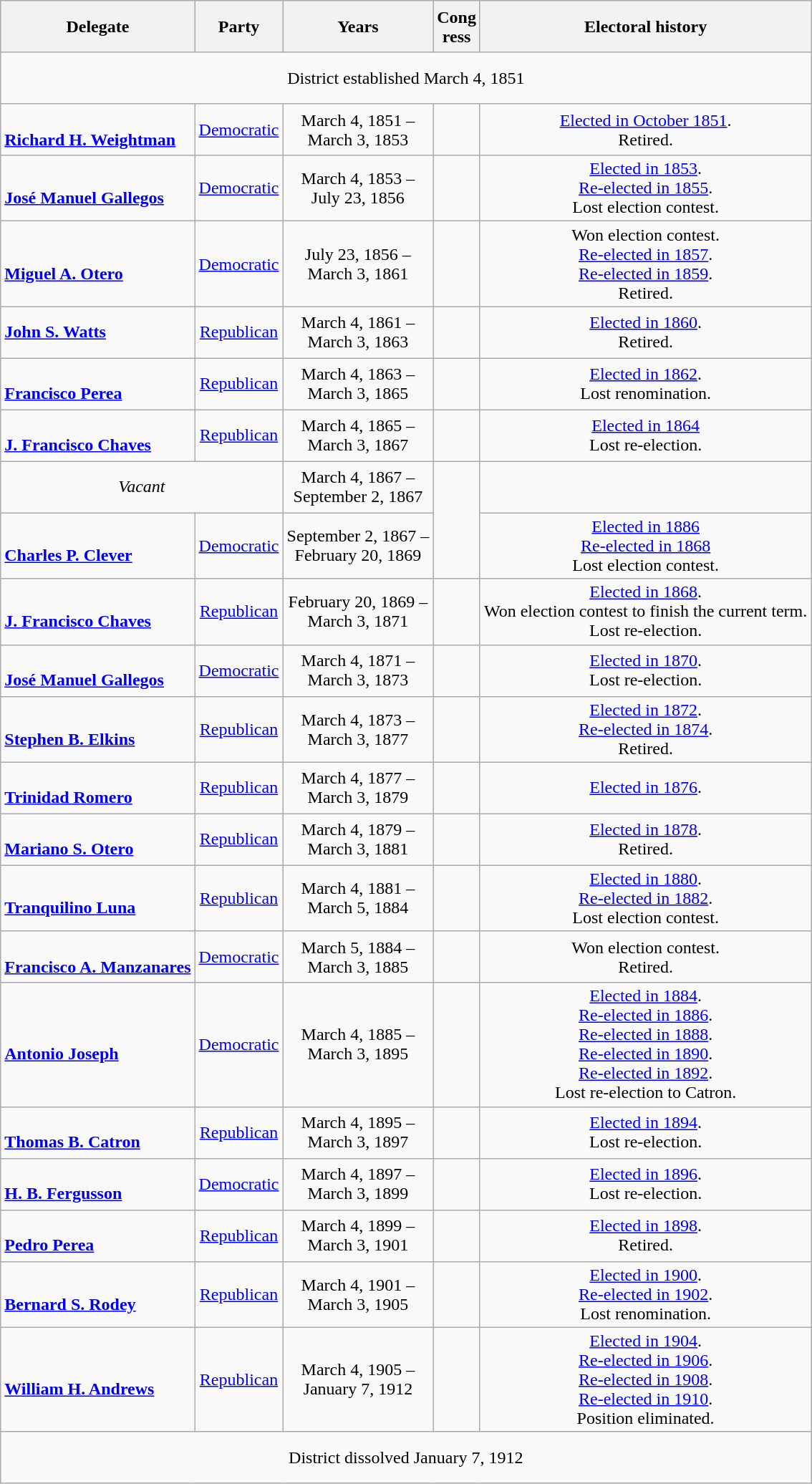<table class=wikitable style="text-align:center">
<tr style="height:3em">
<th>Delegate<br></th>
<th>Party</th>
<th>Years</th>
<th>Cong<br>ress</th>
<th>Electoral history</th>
</tr>
<tr style="height:3em">
<td colspan=5>District established March 4, 1851</td>
</tr>
<tr style="height:3em">
<td align=left><br><strong><a href='#'>Richard H. Weightman</a></strong><br></td>
<td><a href='#'>Democratic</a></td>
<td nowrap>March 4, 1851 –<br>March 3, 1853</td>
<td></td>
<td><a href='#'>Elected in October 1851</a>.<br>Retired.</td>
</tr>
<tr style="height:3em">
<td align=left><br><strong><a href='#'>José Manuel Gallegos</a> </strong><br></td>
<td><a href='#'>Democratic</a></td>
<td nowrap>March 4, 1853 –<br>July 23, 1856</td>
<td></td>
<td><a href='#'>Elected in 1853</a>.<br><a href='#'>Re-elected in 1855</a>.<br>Lost election contest.</td>
</tr>
<tr style="height:3em">
<td align=left><br><strong><a href='#'>Miguel A. Otero</a></strong><br></td>
<td><a href='#'>Democratic</a></td>
<td nowrap>July 23, 1856 –<br>March 3, 1861</td>
<td></td>
<td>Won election contest.<br><a href='#'>Re-elected in 1857</a>.<br><a href='#'>Re-elected in 1859</a>.<br>Retired.</td>
</tr>
<tr style="height:3em">
<td align=left><strong><a href='#'>John S. Watts</a></strong><br></td>
<td><a href='#'>Republican</a></td>
<td nowrap>March 4, 1861 –<br>March 3, 1863</td>
<td></td>
<td><a href='#'>Elected in 1860</a>.<br>Retired.</td>
</tr>
<tr style="height:3em">
<td align=left><br><strong><a href='#'>Francisco Perea</a></strong><br></td>
<td><a href='#'>Republican</a></td>
<td nowrap>March 4, 1863 –<br>March 3, 1865</td>
<td></td>
<td><a href='#'>Elected in 1862</a>.<br>Lost renomination.</td>
</tr>
<tr style="height:3em">
<td align=left><br><strong><a href='#'>J. Francisco Chaves</a></strong><br></td>
<td><a href='#'>Republican</a></td>
<td nowrap>March 4, 1865 –<br>March 3, 1867</td>
<td></td>
<td><a href='#'>Elected in 1864</a><br>Lost re-election.</td>
</tr>
<tr style="height:3em">
<td colspan=2><em>Vacant</em></td>
<td nowrap>March 4, 1867 –<br>September 2, 1867</td>
<td rowspan=2></td>
<td></td>
</tr>
<tr style="height:3em">
<td align=left><br><strong><a href='#'>Charles P. Clever</a> </strong><br></td>
<td><a href='#'>Democratic</a></td>
<td nowrap>September 2, 1867 –<br>February 20, 1869</td>
<td><a href='#'>Elected in 1886</a><br><a href='#'>Re-elected in 1868</a><br>Lost election contest.</td>
</tr>
<tr style="height:3em">
<td align=left><br><strong><a href='#'>J. Francisco Chaves</a></strong><br></td>
<td><a href='#'>Republican</a></td>
<td nowrap>February 20, 1869 –<br>March 3, 1871</td>
<td></td>
<td><a href='#'>Elected in 1868</a>.<br>Won election contest to finish the current term.<br>Lost re-election.</td>
</tr>
<tr style="height:3em">
<td align=left><br><strong><a href='#'>José Manuel Gallegos</a> </strong><br></td>
<td><a href='#'>Democratic</a></td>
<td nowrap>March 4, 1871 –<br>March 3, 1873</td>
<td></td>
<td><a href='#'>Elected in 1870</a>.<br>Lost re-election.</td>
</tr>
<tr style="height:3em">
<td align=left><br><strong><a href='#'>Stephen B. Elkins</a></strong><br></td>
<td><a href='#'>Republican</a></td>
<td nowrap>March 4, 1873 –<br>March 3, 1877</td>
<td></td>
<td><a href='#'>Elected in 1872</a>.<br><a href='#'>Re-elected in 1874</a>.<br>Retired.</td>
</tr>
<tr style="height:3em">
<td align=left><br><strong><a href='#'>Trinidad Romero</a></strong><br></td>
<td><a href='#'>Republican</a></td>
<td nowrap>March 4, 1877 –<br>March 3, 1879</td>
<td></td>
<td><a href='#'>Elected in 1876</a>.<br></td>
</tr>
<tr style="height:3em">
<td align=left><br><strong><a href='#'>Mariano S. Otero</a></strong><br></td>
<td><a href='#'>Republican</a></td>
<td nowrap>March 4, 1879 –<br>March 3, 1881</td>
<td></td>
<td><a href='#'>Elected in 1878</a>.<br>Retired.</td>
</tr>
<tr style="height:3em">
<td align=left><br><strong><a href='#'>Tranquilino Luna</a></strong><br></td>
<td><a href='#'>Republican</a></td>
<td nowrap>March 4, 1881 –<br>March 5, 1884</td>
<td></td>
<td><a href='#'>Elected in 1880</a>.<br><a href='#'>Re-elected in 1882</a>.<br>Lost election contest.</td>
</tr>
<tr style="height:3em">
<td align=left><br><strong><a href='#'>Francisco A. Manzanares</a></strong><br></td>
<td><a href='#'>Democratic</a></td>
<td nowrap>March 5, 1884 –<br>March 3, 1885</td>
<td></td>
<td>Won election contest.<br>Retired.</td>
</tr>
<tr style="height:3em">
<td align=left><br><strong><a href='#'>Antonio Joseph</a></strong><br></td>
<td><a href='#'>Democratic</a></td>
<td nowrap>March 4, 1885 –<br>March 3, 1895</td>
<td></td>
<td><a href='#'>Elected in 1884</a>.<br><a href='#'>Re-elected in 1886</a>.<br><a href='#'>Re-elected in 1888</a>.<br><a href='#'>Re-elected in 1890</a>.<br><a href='#'>Re-elected in 1892</a>.<br>Lost re-election to Catron.</td>
</tr>
<tr style="height:3em">
<td align=left><br><strong><a href='#'>Thomas B. Catron</a></strong><br></td>
<td><a href='#'>Republican</a></td>
<td nowrap>March 4, 1895 –<br>March 3, 1897</td>
<td></td>
<td><a href='#'>Elected in 1894</a>.<br>Lost re-election.</td>
</tr>
<tr style="height:3em">
<td align=left><br><strong><a href='#'>H. B. Fergusson</a></strong><br></td>
<td><a href='#'>Democratic</a></td>
<td nowrap>March 4, 1897 –<br>March 3, 1899</td>
<td></td>
<td><a href='#'>Elected in 1896</a>.<br>Lost re-election.</td>
</tr>
<tr style="height:3em">
<td align=left><br><strong><a href='#'>Pedro Perea</a></strong><br></td>
<td><a href='#'>Republican</a></td>
<td nowrap>March 4, 1899 –<br>March 3, 1901</td>
<td></td>
<td><a href='#'>Elected in 1898</a>.<br>Retired.</td>
</tr>
<tr style="height:3em">
<td align=left><br><strong><a href='#'>Bernard S. Rodey</a></strong><br></td>
<td><a href='#'>Republican</a></td>
<td nowrap>March 4, 1901 –<br>March 3, 1905</td>
<td></td>
<td><a href='#'>Elected in 1900</a>.<br><a href='#'>Re-elected in 1902</a>.<br>Lost renomination.</td>
</tr>
<tr style="height:3em">
<td align=left><br><strong><a href='#'>William H. Andrews</a></strong><br></td>
<td><a href='#'>Republican</a></td>
<td nowrap>March 4, 1905 –<br>January 7, 1912</td>
<td></td>
<td><a href='#'>Elected in 1904</a>.<br><a href='#'>Re-elected in 1906</a>.<br><a href='#'>Re-elected in 1908</a>.<br><a href='#'>Re-elected in 1910</a>.<br>Position eliminated.</td>
</tr>
<tr style="height:3em">
<td colspan=5>District dissolved January 7, 1912</td>
</tr>
</table>
